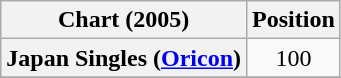<table class="wikitable plainrowheaders" style="text-align:center">
<tr>
<th scope="col">Chart (2005)</th>
<th scope="col">Position</th>
</tr>
<tr>
<th scope="row">Japan Singles (<a href='#'>Oricon</a>)</th>
<td style="text-align:center;">100</td>
</tr>
<tr>
</tr>
</table>
